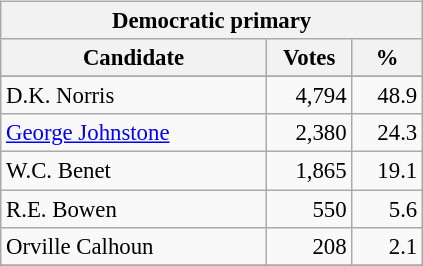<table class="wikitable" align="left" style="margin: 1em 1em 1em 0; font-size: 95%;">
<tr>
<th colspan="3">Democratic primary</th>
</tr>
<tr>
<th colspan="1" style="width: 170px">Candidate</th>
<th style="width: 50px">Votes</th>
<th style="width: 40px">%</th>
</tr>
<tr>
</tr>
<tr>
<td>D.K. Norris</td>
<td align="right">4,794</td>
<td align="right">48.9</td>
</tr>
<tr>
<td><a href='#'>George Johnstone</a></td>
<td align="right">2,380</td>
<td align="right">24.3</td>
</tr>
<tr>
<td>W.C. Benet</td>
<td align="right">1,865</td>
<td align="right">19.1</td>
</tr>
<tr>
<td>R.E. Bowen</td>
<td align="right">550</td>
<td align="right">5.6</td>
</tr>
<tr>
<td>Orville Calhoun</td>
<td align="right">208</td>
<td align="right">2.1</td>
</tr>
<tr>
</tr>
</table>
